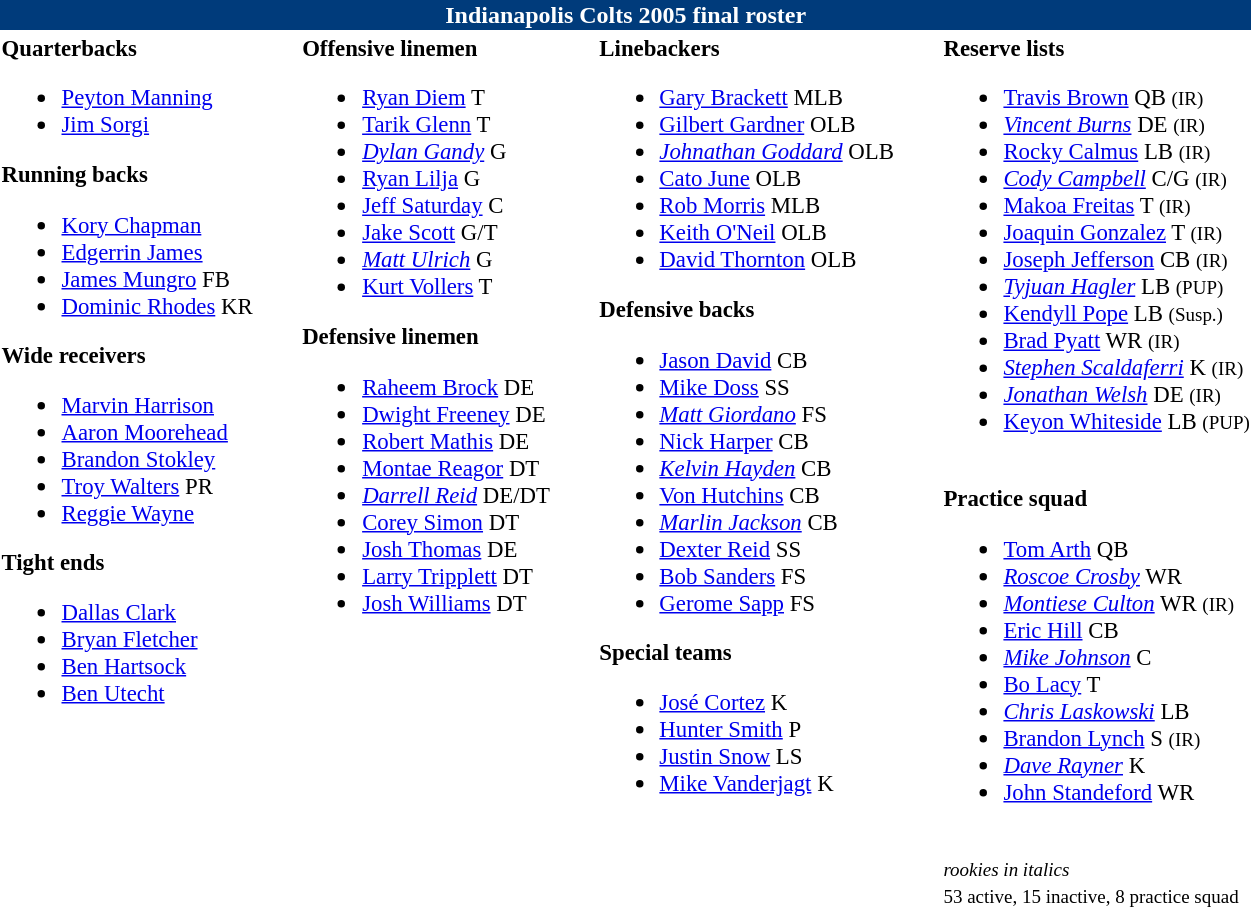<table class="toccolours" style="text-align: left;">
<tr>
<th colspan="9" style="background:#003b7b; color:white; text-align:center;">Indianapolis Colts 2005 final roster</th>
</tr>
<tr>
<td style="font-size:95%; vertical-align:top;"><strong>Quarterbacks</strong><br><ul><li> <a href='#'>Peyton Manning</a></li><li> <a href='#'>Jim Sorgi</a></li></ul><strong>Running backs</strong><ul><li> <a href='#'>Kory Chapman</a></li><li> <a href='#'>Edgerrin James</a></li><li> <a href='#'>James Mungro</a> FB</li><li> <a href='#'>Dominic Rhodes</a> KR</li></ul><strong>Wide receivers</strong><ul><li> <a href='#'>Marvin Harrison</a></li><li> <a href='#'>Aaron Moorehead</a></li><li> <a href='#'>Brandon Stokley</a></li><li> <a href='#'>Troy Walters</a> PR</li><li> <a href='#'>Reggie Wayne</a></li></ul><strong>Tight ends</strong><ul><li> <a href='#'>Dallas Clark</a></li><li> <a href='#'>Bryan Fletcher</a></li><li> <a href='#'>Ben Hartsock</a></li><li> <a href='#'>Ben Utecht</a></li></ul></td>
<td style="width: 25px;"></td>
<td style="font-size:95%; vertical-align:top;"><strong>Offensive linemen</strong><br><ul><li> <a href='#'>Ryan Diem</a> T</li><li> <a href='#'>Tarik Glenn</a> T</li><li> <em><a href='#'>Dylan Gandy</a></em> G</li><li> <a href='#'>Ryan Lilja</a> G</li><li> <a href='#'>Jeff Saturday</a> C</li><li> <a href='#'>Jake Scott</a> G/T</li><li> <em><a href='#'>Matt Ulrich</a></em> G</li><li> <a href='#'>Kurt Vollers</a> T</li></ul><strong>Defensive linemen</strong><ul><li> <a href='#'>Raheem Brock</a> DE</li><li> <a href='#'>Dwight Freeney</a> DE</li><li> <a href='#'>Robert Mathis</a> DE</li><li> <a href='#'>Montae Reagor</a> DT</li><li> <em><a href='#'>Darrell Reid</a></em> DE/DT</li><li> <a href='#'>Corey Simon</a> DT</li><li> <a href='#'>Josh Thomas</a> DE</li><li> <a href='#'>Larry Tripplett</a> DT</li><li> <a href='#'>Josh Williams</a> DT</li></ul></td>
<td style="width: 25px;"></td>
<td style="font-size:95%; vertical-align:top;"><strong>Linebackers</strong><br><ul><li> <a href='#'>Gary Brackett</a> MLB</li><li> <a href='#'>Gilbert Gardner</a> OLB</li><li> <em><a href='#'>Johnathan Goddard</a></em> OLB</li><li> <a href='#'>Cato June</a> OLB</li><li> <a href='#'>Rob Morris</a> MLB</li><li> <a href='#'>Keith O'Neil</a> OLB</li><li> <a href='#'>David Thornton</a> OLB</li></ul><strong>Defensive backs</strong><ul><li> <a href='#'>Jason David</a> CB</li><li> <a href='#'>Mike Doss</a> SS</li><li> <em><a href='#'>Matt Giordano</a></em> FS</li><li> <a href='#'>Nick Harper</a> CB</li><li> <em><a href='#'>Kelvin Hayden</a></em> CB</li><li> <a href='#'>Von Hutchins</a> CB</li><li> <em><a href='#'>Marlin Jackson</a></em> CB</li><li> <a href='#'>Dexter Reid</a> SS</li><li> <a href='#'>Bob Sanders</a> FS</li><li> <a href='#'>Gerome Sapp</a> FS</li></ul><strong>Special teams</strong><ul><li> <a href='#'>José Cortez</a> K</li><li> <a href='#'>Hunter Smith</a> P</li><li> <a href='#'>Justin Snow</a> LS</li><li> <a href='#'>Mike Vanderjagt</a> K</li></ul></td>
<td style="width: 25px;"></td>
<td style="font-size:95%; vertical-align:top;"><strong>Reserve lists</strong><br><ul><li> <a href='#'>Travis Brown</a> QB <small>(IR)</small> </li><li> <em><a href='#'>Vincent Burns</a></em> DE <small>(IR)</small> </li><li> <a href='#'>Rocky Calmus</a> LB <small>(IR)</small> </li><li> <em><a href='#'>Cody Campbell</a></em> C/G <small>(IR)</small> </li><li> <a href='#'>Makoa Freitas</a> T <small>(IR)</small> </li><li> <a href='#'>Joaquin Gonzalez</a> T <small>(IR)</small> </li><li> <a href='#'>Joseph Jefferson</a> CB <small>(IR)</small> </li><li> <em><a href='#'>Tyjuan Hagler</a></em> LB <small>(PUP)</small> </li><li> <a href='#'>Kendyll Pope</a> LB <small>(Susp.)</small> </li><li> <a href='#'>Brad Pyatt</a> WR <small>(IR)</small> </li><li> <em><a href='#'>Stephen Scaldaferri</a></em> K <small>(IR)</small> </li><li> <em><a href='#'>Jonathan Welsh</a></em> DE <small>(IR)</small> </li><li> <a href='#'>Keyon Whiteside</a> LB <small>(PUP)</small> </li></ul><br>
<strong>Practice squad</strong><ul><li> <a href='#'>Tom Arth</a> QB</li><li> <em><a href='#'>Roscoe Crosby</a></em> WR</li><li> <em><a href='#'>Montiese Culton</a></em> WR <small>(IR)</small> </li><li> <a href='#'>Eric Hill</a> CB</li><li> <em><a href='#'>Mike Johnson</a></em> C</li><li> <a href='#'>Bo Lacy</a> T</li><li> <em><a href='#'>Chris Laskowski</a></em> LB</li><li> <a href='#'>Brandon Lynch</a> S <small>(IR)</small> </li><li> <em><a href='#'>Dave Rayner</a></em> K</li><li> <a href='#'>John Standeford</a> WR</li></ul><br>
<small><em>rookies in italics</em><br></small>
<small>53 active, 15 inactive, 8 practice squad</small></td>
</tr>
</table>
